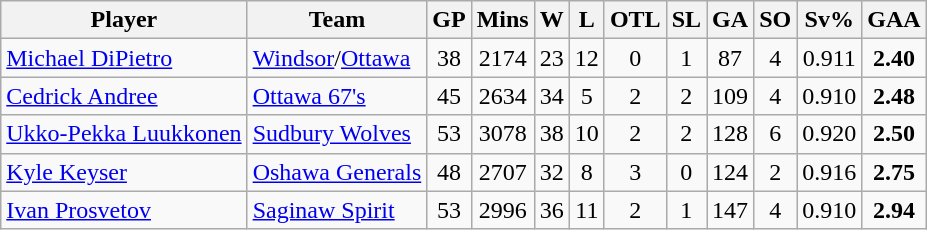<table class="wikitable" style="text-align:center">
<tr>
<th width:25%;">Player</th>
<th width:25%;">Team</th>
<th width:5%;">GP</th>
<th width:5%;">Mins</th>
<th width:5%;">W</th>
<th width:5%;">L</th>
<th width:5%;">OTL</th>
<th width:5%;">SL</th>
<th width:5%;">GA</th>
<th width:5%;">SO</th>
<th width:5%;">Sv%</th>
<th width:5%;">GAA</th>
</tr>
<tr>
<td align=left><a href='#'>Michael DiPietro</a></td>
<td align=left><a href='#'>Windsor</a>/<a href='#'>Ottawa</a></td>
<td>38</td>
<td>2174</td>
<td>23</td>
<td>12</td>
<td>0</td>
<td>1</td>
<td>87</td>
<td>4</td>
<td>0.911</td>
<td><strong>2.40</strong></td>
</tr>
<tr>
<td align=left><a href='#'>Cedrick Andree</a></td>
<td align=left><a href='#'>Ottawa 67's</a></td>
<td>45</td>
<td>2634</td>
<td>34</td>
<td>5</td>
<td>2</td>
<td>2</td>
<td>109</td>
<td>4</td>
<td>0.910</td>
<td><strong>2.48</strong></td>
</tr>
<tr>
<td align=left><a href='#'>Ukko-Pekka Luukkonen</a></td>
<td align=left><a href='#'>Sudbury Wolves</a></td>
<td>53</td>
<td>3078</td>
<td>38</td>
<td>10</td>
<td>2</td>
<td>2</td>
<td>128</td>
<td>6</td>
<td>0.920</td>
<td><strong>2.50</strong></td>
</tr>
<tr>
<td align=left><a href='#'>Kyle Keyser</a></td>
<td align=left><a href='#'>Oshawa Generals</a></td>
<td>48</td>
<td>2707</td>
<td>32</td>
<td>8</td>
<td>3</td>
<td>0</td>
<td>124</td>
<td>2</td>
<td>0.916</td>
<td><strong>2.75</strong></td>
</tr>
<tr>
<td align=left><a href='#'>Ivan Prosvetov</a></td>
<td align=left><a href='#'>Saginaw Spirit</a></td>
<td>53</td>
<td>2996</td>
<td>36</td>
<td>11</td>
<td>2</td>
<td>1</td>
<td>147</td>
<td>4</td>
<td>0.910</td>
<td><strong>2.94</strong></td>
</tr>
</table>
